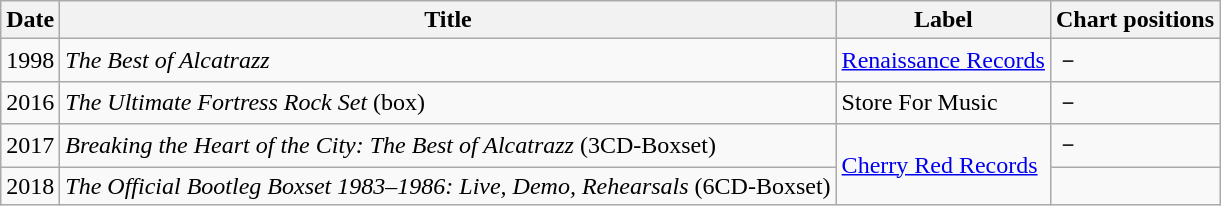<table class="wikitable">
<tr>
<th>Date</th>
<th>Title</th>
<th>Label</th>
<th>Chart positions</th>
</tr>
<tr>
<td>1998</td>
<td><em>The Best of Alcatrazz</em></td>
<td><a href='#'>Renaissance Records</a></td>
<td>－</td>
</tr>
<tr>
<td>2016</td>
<td><em>The Ultimate Fortress Rock Set</em> (box)</td>
<td>Store For Music</td>
<td>－</td>
</tr>
<tr>
<td>2017</td>
<td><em>Breaking the Heart of the City: The Best of Alcatrazz</em> (3CD-Boxset)</td>
<td rowspan="2"><a href='#'>Cherry Red Records</a></td>
<td>－</td>
</tr>
<tr>
<td>2018</td>
<td><em>The Official Bootleg Boxset 1983–1986: Live, Demo, Rehearsals</em> (6CD-Boxset)</td>
<td></td>
</tr>
</table>
